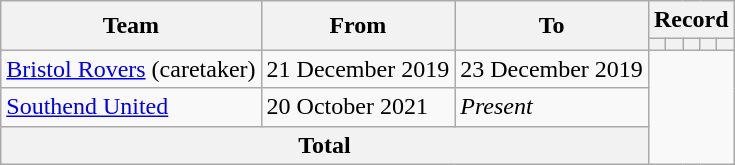<table class=wikitable style=text-align:center>
<tr>
<th rowspan=2>Team</th>
<th rowspan=2>From</th>
<th rowspan=2>To</th>
<th colspan=5>Record</th>
</tr>
<tr>
<th></th>
<th></th>
<th></th>
<th></th>
<th></th>
</tr>
<tr>
<td align=left><a href='#'>Bristol Rovers</a> (caretaker)</td>
<td align=left>21 December 2019</td>
<td align=left>23 December 2019<br></td>
</tr>
<tr>
<td align=left><a href='#'>Southend United</a></td>
<td align=left>20 October 2021</td>
<td align=left><em>Present</em><br></td>
</tr>
<tr>
<th colspan="3">Total<br></th>
</tr>
</table>
